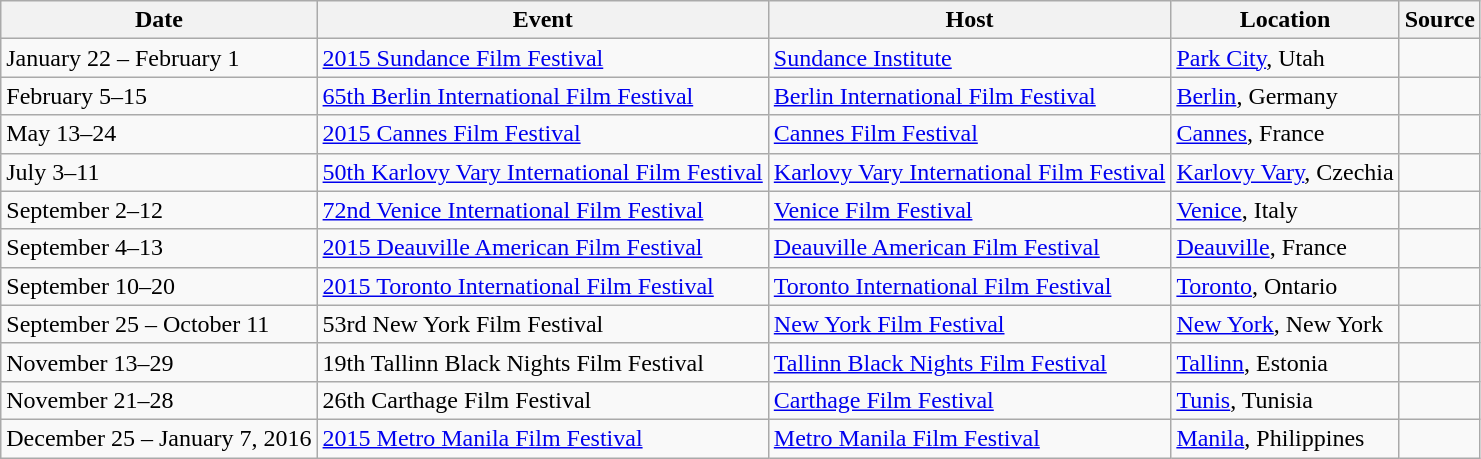<table class="wikitable sortable">
<tr>
<th>Date</th>
<th>Event</th>
<th>Host</th>
<th>Location</th>
<th>Source</th>
</tr>
<tr>
<td>January 22 – February 1</td>
<td><a href='#'>2015 Sundance Film Festival</a></td>
<td><a href='#'>Sundance Institute</a></td>
<td><a href='#'>Park City</a>, Utah</td>
<td></td>
</tr>
<tr>
<td>February 5–15</td>
<td><a href='#'>65th Berlin International Film Festival</a></td>
<td><a href='#'>Berlin International Film Festival</a></td>
<td><a href='#'>Berlin</a>, Germany</td>
<td></td>
</tr>
<tr>
<td>May 13–24</td>
<td><a href='#'>2015 Cannes Film Festival</a></td>
<td><a href='#'>Cannes Film Festival</a></td>
<td><a href='#'>Cannes</a>, France</td>
<td></td>
</tr>
<tr>
<td>July 3–11</td>
<td><a href='#'>50th Karlovy Vary International Film Festival</a></td>
<td><a href='#'>Karlovy Vary International Film Festival</a></td>
<td><a href='#'>Karlovy Vary</a>, Czechia</td>
<td></td>
</tr>
<tr>
<td>September 2–12</td>
<td><a href='#'>72nd Venice International Film Festival</a></td>
<td><a href='#'>Venice Film Festival</a></td>
<td><a href='#'>Venice</a>, Italy</td>
<td></td>
</tr>
<tr>
<td>September 4–13</td>
<td><a href='#'>2015 Deauville American Film Festival</a></td>
<td><a href='#'>Deauville American Film Festival</a></td>
<td><a href='#'>Deauville</a>, France</td>
<td></td>
</tr>
<tr>
<td>September 10–20</td>
<td><a href='#'>2015 Toronto International Film Festival</a></td>
<td><a href='#'>Toronto International Film Festival</a></td>
<td><a href='#'>Toronto</a>, Ontario</td>
<td></td>
</tr>
<tr>
<td>September 25 – October 11</td>
<td>53rd New York Film Festival</td>
<td><a href='#'>New York Film Festival</a></td>
<td><a href='#'>New York</a>, New York</td>
<td></td>
</tr>
<tr>
<td>November 13–29</td>
<td>19th Tallinn Black Nights Film Festival</td>
<td><a href='#'>Tallinn Black Nights Film Festival</a></td>
<td><a href='#'>Tallinn</a>, Estonia</td>
<td></td>
</tr>
<tr>
<td>November 21–28</td>
<td>26th Carthage Film Festival</td>
<td><a href='#'>Carthage Film Festival</a></td>
<td><a href='#'>Tunis</a>, Tunisia</td>
<td></td>
</tr>
<tr>
<td>December 25 – January 7, 2016</td>
<td><a href='#'>2015 Metro Manila Film Festival</a></td>
<td><a href='#'>Metro Manila Film Festival</a></td>
<td><a href='#'>Manila</a>, Philippines</td>
<td></td>
</tr>
</table>
